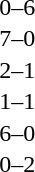<table cellspacing=1 width=70%>
<tr>
<th width=25%></th>
<th width=30%></th>
<th width=15%></th>
<th width=30%></th>
</tr>
<tr>
<td></td>
<td align=right></td>
<td align=center>0–6</td>
<td></td>
</tr>
<tr>
<td></td>
<td align=right></td>
<td align=center>7–0</td>
<td></td>
</tr>
<tr>
<td></td>
<td align=right></td>
<td align=center>2–1</td>
<td></td>
</tr>
<tr>
<td></td>
<td align=right></td>
<td align=center>1–1</td>
<td></td>
</tr>
<tr>
<td></td>
<td align=right></td>
<td align=center>6–0</td>
<td></td>
</tr>
<tr>
<td></td>
<td align=right></td>
<td align=center>0–2</td>
<td></td>
</tr>
</table>
